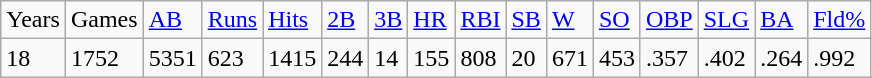<table class="wikitable">
<tr>
<td>Years</td>
<td>Games</td>
<td><a href='#'>AB</a></td>
<td><a href='#'>Runs</a></td>
<td><a href='#'>Hits</a></td>
<td><a href='#'>2B</a></td>
<td><a href='#'>3B</a></td>
<td><a href='#'>HR</a></td>
<td><a href='#'>RBI</a></td>
<td><a href='#'>SB</a></td>
<td><a href='#'>W</a></td>
<td><a href='#'>SO</a></td>
<td><a href='#'>OBP</a></td>
<td><a href='#'>SLG</a></td>
<td><a href='#'>BA</a></td>
<td><a href='#'>Fld%</a></td>
</tr>
<tr>
<td>18</td>
<td>1752</td>
<td>5351</td>
<td>623</td>
<td>1415</td>
<td>244</td>
<td>14</td>
<td>155</td>
<td>808</td>
<td>20</td>
<td>671</td>
<td>453</td>
<td>.357</td>
<td>.402</td>
<td>.264</td>
<td>.992</td>
</tr>
</table>
